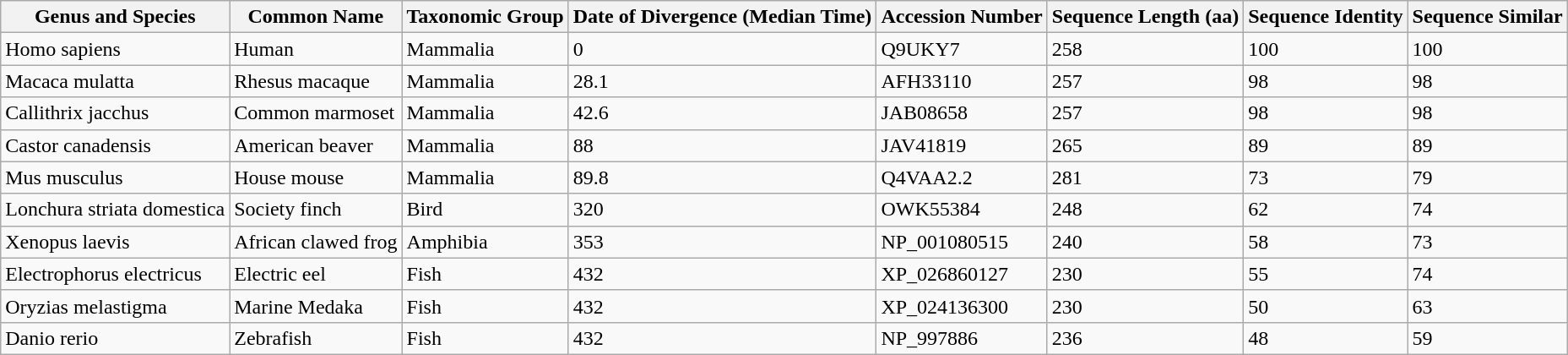<table class="wikitable">
<tr>
<th>Genus and Species</th>
<th>Common Name</th>
<th>Taxonomic Group</th>
<th>Date of Divergence (Median Time)</th>
<th>Accession Number</th>
<th>Sequence Length (aa)</th>
<th>Sequence Identity</th>
<th>Sequence Similar</th>
</tr>
<tr>
<td>Homo sapiens</td>
<td>Human</td>
<td>Mammalia</td>
<td>0</td>
<td>Q9UKY7</td>
<td>258</td>
<td>100</td>
<td>100</td>
</tr>
<tr>
<td>Macaca mulatta</td>
<td>Rhesus macaque</td>
<td>Mammalia</td>
<td>28.1</td>
<td>AFH33110</td>
<td>257</td>
<td>98</td>
<td>98</td>
</tr>
<tr>
<td>Callithrix jacchus</td>
<td>Common marmoset</td>
<td>Mammalia</td>
<td>42.6</td>
<td>JAB08658</td>
<td>257</td>
<td>98</td>
<td>98</td>
</tr>
<tr>
<td>Castor canadensis</td>
<td>American beaver</td>
<td>Mammalia</td>
<td>88</td>
<td>JAV41819</td>
<td>265</td>
<td>89</td>
<td>89</td>
</tr>
<tr>
<td>Mus musculus</td>
<td>House mouse</td>
<td>Mammalia</td>
<td>89.8</td>
<td>Q4VAA2.2</td>
<td>281</td>
<td>73</td>
<td>79</td>
</tr>
<tr>
<td>Lonchura striata domestica</td>
<td>Society finch</td>
<td>Bird</td>
<td>320</td>
<td>OWK55384</td>
<td>248</td>
<td>62</td>
<td>74</td>
</tr>
<tr>
<td>Xenopus laevis</td>
<td>African clawed frog</td>
<td>Amphibia</td>
<td>353</td>
<td>NP_001080515</td>
<td>240</td>
<td>58</td>
<td>73</td>
</tr>
<tr>
<td>Electrophorus electricus</td>
<td>Electric eel</td>
<td>Fish</td>
<td>432</td>
<td>XP_026860127</td>
<td>230</td>
<td>55</td>
<td>74</td>
</tr>
<tr>
<td>Oryzias melastigma</td>
<td>Marine Medaka</td>
<td>Fish</td>
<td>432</td>
<td>XP_024136300</td>
<td>230</td>
<td>50</td>
<td>63</td>
</tr>
<tr>
<td>Danio rerio</td>
<td>Zebrafish</td>
<td>Fish</td>
<td>432</td>
<td>NP_997886</td>
<td>236</td>
<td>48</td>
<td>59</td>
</tr>
</table>
